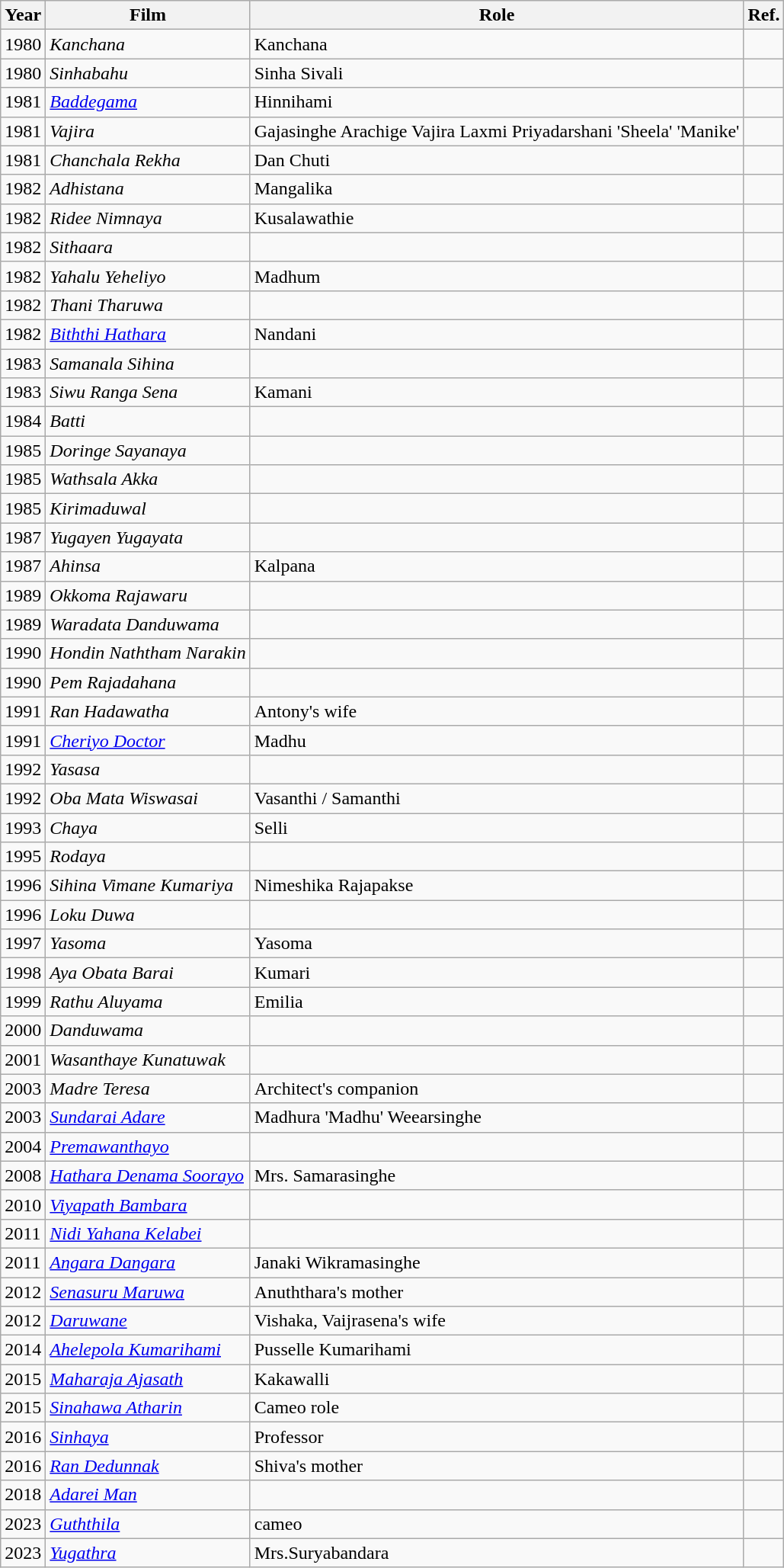<table class="wikitable">
<tr>
<th>Year</th>
<th>Film</th>
<th>Role</th>
<th>Ref.</th>
</tr>
<tr>
<td>1980</td>
<td><em>Kanchana</em></td>
<td>Kanchana</td>
<td></td>
</tr>
<tr>
<td>1980</td>
<td><em>Sinhabahu</em></td>
<td>Sinha Sivali</td>
<td></td>
</tr>
<tr>
<td>1981</td>
<td><em><a href='#'>Baddegama</a></em></td>
<td>Hinnihami</td>
<td></td>
</tr>
<tr>
<td>1981</td>
<td><em>Vajira</em></td>
<td>Gajasinghe Arachige Vajira Laxmi Priyadarshani 'Sheela' 'Manike'</td>
<td></td>
</tr>
<tr>
<td>1981</td>
<td><em>Chanchala Rekha</em></td>
<td>Dan Chuti</td>
<td></td>
</tr>
<tr>
<td>1982</td>
<td><em>Adhistana</em></td>
<td>Mangalika</td>
<td></td>
</tr>
<tr>
<td>1982</td>
<td><em>Ridee Nimnaya</em></td>
<td>Kusalawathie</td>
<td></td>
</tr>
<tr>
<td>1982</td>
<td><em>Sithaara</em></td>
<td></td>
<td></td>
</tr>
<tr>
<td>1982</td>
<td><em>Yahalu Yeheliyo</em></td>
<td>Madhum</td>
<td></td>
</tr>
<tr>
<td>1982</td>
<td><em>Thani Tharuwa</em></td>
<td></td>
<td></td>
</tr>
<tr>
<td>1982</td>
<td><em><a href='#'>Biththi Hathara</a></em></td>
<td>Nandani</td>
<td></td>
</tr>
<tr>
<td>1983</td>
<td><em>Samanala Sihina</em></td>
<td></td>
<td></td>
</tr>
<tr>
<td>1983</td>
<td><em>Siwu Ranga Sena</em></td>
<td>Kamani</td>
<td></td>
</tr>
<tr>
<td>1984</td>
<td><em>Batti</em></td>
<td></td>
<td></td>
</tr>
<tr>
<td>1985</td>
<td><em>Doringe Sayanaya</em></td>
<td></td>
<td></td>
</tr>
<tr>
<td>1985</td>
<td><em>Wathsala Akka</em></td>
<td></td>
<td></td>
</tr>
<tr>
<td>1985</td>
<td><em>Kirimaduwal</em></td>
<td></td>
<td></td>
</tr>
<tr>
<td>1987</td>
<td><em>Yugayen Yugayata</em></td>
<td></td>
<td></td>
</tr>
<tr>
<td>1987</td>
<td><em>Ahinsa</em></td>
<td>Kalpana</td>
<td></td>
</tr>
<tr>
<td>1989</td>
<td><em>Okkoma Rajawaru</em></td>
<td></td>
<td></td>
</tr>
<tr>
<td>1989</td>
<td><em>Waradata Danduwama</em></td>
<td></td>
<td></td>
</tr>
<tr>
<td>1990</td>
<td><em>Hondin Naththam Narakin</em></td>
<td></td>
<td></td>
</tr>
<tr>
<td>1990</td>
<td><em>Pem Rajadahana</em></td>
<td></td>
<td></td>
</tr>
<tr>
<td>1991</td>
<td><em>Ran Hadawatha</em></td>
<td>Antony's wife</td>
<td></td>
</tr>
<tr>
<td>1991</td>
<td><em><a href='#'>Cheriyo Doctor</a></em></td>
<td>Madhu</td>
<td></td>
</tr>
<tr>
<td>1992</td>
<td><em>Yasasa</em></td>
<td></td>
<td></td>
</tr>
<tr>
<td>1992</td>
<td><em>Oba Mata Wiswasai</em></td>
<td>Vasanthi / Samanthi</td>
<td></td>
</tr>
<tr>
<td>1993</td>
<td><em>Chaya</em></td>
<td>Selli</td>
<td></td>
</tr>
<tr>
<td>1995</td>
<td><em>Rodaya</em></td>
<td></td>
<td></td>
</tr>
<tr>
<td>1996</td>
<td><em>Sihina Vimane Kumariya</em></td>
<td>Nimeshika Rajapakse</td>
<td></td>
</tr>
<tr>
<td>1996</td>
<td><em>Loku Duwa</em></td>
<td></td>
<td></td>
</tr>
<tr>
<td>1997</td>
<td><em>Yasoma</em></td>
<td>Yasoma</td>
<td></td>
</tr>
<tr>
<td>1998</td>
<td><em>Aya Obata Barai</em></td>
<td>Kumari</td>
<td></td>
</tr>
<tr>
<td>1999</td>
<td><em>Rathu Aluyama</em></td>
<td>Emilia</td>
<td></td>
</tr>
<tr>
<td>2000</td>
<td><em>Danduwama</em></td>
<td></td>
<td></td>
</tr>
<tr>
<td>2001</td>
<td><em>Wasanthaye Kunatuwak</em></td>
<td></td>
<td></td>
</tr>
<tr>
<td>2003</td>
<td><em>Madre Teresa</em></td>
<td>Architect's companion</td>
<td></td>
</tr>
<tr>
<td>2003</td>
<td><em><a href='#'>Sundarai Adare</a></em></td>
<td>Madhura 'Madhu' Weearsinghe</td>
<td></td>
</tr>
<tr>
<td>2004</td>
<td><em><a href='#'>Premawanthayo</a></em></td>
<td></td>
<td></td>
</tr>
<tr>
<td>2008</td>
<td><em><a href='#'>Hathara Denama Soorayo</a></em></td>
<td>Mrs. Samarasinghe</td>
<td></td>
</tr>
<tr>
<td>2010</td>
<td><em><a href='#'>Viyapath Bambara</a></em></td>
<td></td>
<td></td>
</tr>
<tr>
<td>2011</td>
<td><em><a href='#'>Nidi Yahana Kelabei</a></em></td>
<td></td>
<td></td>
</tr>
<tr>
<td>2011</td>
<td><em><a href='#'>Angara Dangara</a></em></td>
<td>Janaki Wikramasinghe</td>
<td></td>
</tr>
<tr>
<td>2012</td>
<td><em><a href='#'>Senasuru Maruwa</a></em></td>
<td>Anuththara's mother</td>
<td></td>
</tr>
<tr>
<td>2012</td>
<td><em><a href='#'>Daruwane</a></em></td>
<td>Vishaka, Vaijrasena's wife</td>
<td></td>
</tr>
<tr>
<td>2014</td>
<td><em><a href='#'>Ahelepola Kumarihami</a></em></td>
<td>Pusselle Kumarihami</td>
<td></td>
</tr>
<tr>
<td>2015</td>
<td><em><a href='#'>Maharaja Ajasath</a></em></td>
<td>Kakawalli</td>
<td></td>
</tr>
<tr>
<td>2015</td>
<td><em><a href='#'>Sinahawa Atharin</a></em></td>
<td>Cameo role</td>
<td></td>
</tr>
<tr>
<td>2016</td>
<td><em><a href='#'>Sinhaya</a></em></td>
<td>Professor</td>
<td></td>
</tr>
<tr>
<td>2016</td>
<td><em><a href='#'>Ran Dedunnak</a></em></td>
<td>Shiva's mother</td>
<td></td>
</tr>
<tr>
<td>2018</td>
<td><em><a href='#'>Adarei Man</a></em></td>
<td></td>
<td></td>
</tr>
<tr>
<td>2023</td>
<td><em><a href='#'>Guththila</a></em></td>
<td>cameo</td>
<td></td>
</tr>
<tr>
<td>2023</td>
<td><em><a href='#'>Yugathra</a></em></td>
<td>Mrs.Suryabandara</td>
<td></td>
</tr>
</table>
